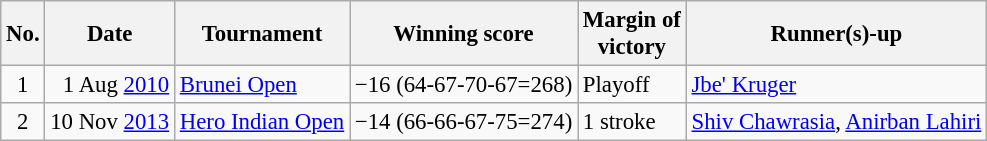<table class="wikitable" style="font-size:95%;">
<tr>
<th>No.</th>
<th>Date</th>
<th>Tournament</th>
<th>Winning score</th>
<th>Margin of<br>victory</th>
<th>Runner(s)-up</th>
</tr>
<tr>
<td align=center>1</td>
<td align=right>1 Aug <a href='#'>2010</a></td>
<td><a href='#'>Brunei Open</a></td>
<td>−16 (64-67-70-67=268)</td>
<td>Playoff</td>
<td> <a href='#'>Jbe' Kruger</a></td>
</tr>
<tr>
<td align=center>2</td>
<td align=right>10 Nov <a href='#'>2013</a></td>
<td><a href='#'>Hero Indian Open</a></td>
<td>−14 (66-66-67-75=274)</td>
<td>1 stroke</td>
<td> <a href='#'>Shiv Chawrasia</a>,  <a href='#'>Anirban Lahiri</a></td>
</tr>
</table>
